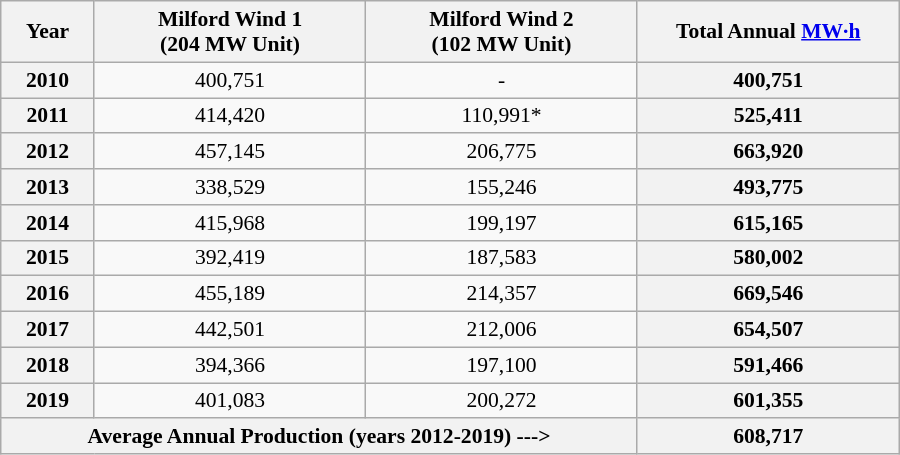<table class=wikitable style="text-align:center; font-size:0.9em; width:600px;">
<tr>
<th>Year</th>
<th>Milford Wind 1<br>(204 MW Unit) </th>
<th>Milford Wind 2<br>(102 MW Unit) </th>
<th>Total Annual <a href='#'>MW·h</a></th>
</tr>
<tr>
<th>2010</th>
<td>400,751</td>
<td>-</td>
<th>400,751</th>
</tr>
<tr>
<th>2011</th>
<td>414,420</td>
<td>110,991*</td>
<th>525,411</th>
</tr>
<tr>
<th>2012</th>
<td>457,145</td>
<td>206,775</td>
<th>663,920</th>
</tr>
<tr>
<th>2013</th>
<td>338,529</td>
<td>155,246</td>
<th>493,775</th>
</tr>
<tr>
<th>2014</th>
<td>415,968</td>
<td>199,197</td>
<th>615,165</th>
</tr>
<tr>
<th>2015</th>
<td>392,419</td>
<td>187,583</td>
<th>580,002</th>
</tr>
<tr>
<th>2016</th>
<td>455,189</td>
<td>214,357</td>
<th>669,546</th>
</tr>
<tr>
<th>2017</th>
<td>442,501</td>
<td>212,006</td>
<th>654,507</th>
</tr>
<tr>
<th>2018</th>
<td>394,366</td>
<td>197,100</td>
<th>591,466</th>
</tr>
<tr>
<th>2019</th>
<td>401,083</td>
<td>200,272</td>
<th>601,355</th>
</tr>
<tr>
<th colspan=3>Average Annual Production (years 2012-2019) ---></th>
<th>608,717</th>
</tr>
</table>
